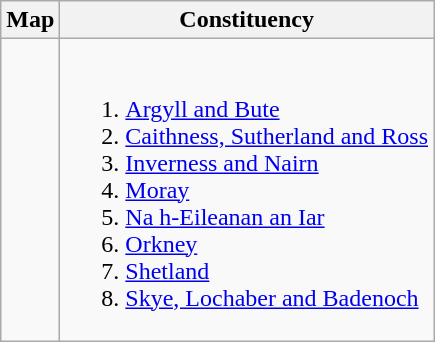<table class="wikitable">
<tr>
<th bgcolor="#ff9999">Map</th>
<th bgcolor="#ff9999">Constituency</th>
</tr>
<tr>
<td></td>
<td valign="top"><br><ol><li><a href='#'>Argyll and Bute</a></li><li><a href='#'>Caithness, Sutherland and Ross</a></li><li><a href='#'>Inverness and Nairn</a></li><li><a href='#'>Moray</a></li><li><a href='#'>Na h-Eileanan an Iar</a></li><li><a href='#'>Orkney</a></li><li><a href='#'>Shetland</a></li><li><a href='#'>Skye, Lochaber and Badenoch</a></li></ol></td>
</tr>
</table>
